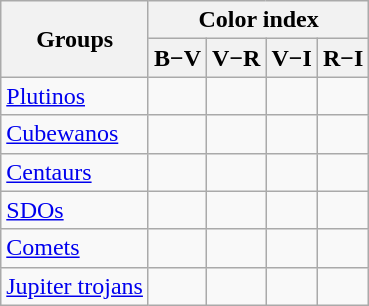<table class="wikitable sortable">
<tr>
<th rowspan="2">Groups</th>
<th colspan="4">Color index</th>
</tr>
<tr>
<th>B−V</th>
<th>V−R</th>
<th>V−I</th>
<th>R−I</th>
</tr>
<tr>
<td><a href='#'>Plutinos</a></td>
<td></td>
<td></td>
<td></td>
<td></td>
</tr>
<tr>
<td><a href='#'>Cubewanos</a></td>
<td></td>
<td></td>
<td></td>
<td></td>
</tr>
<tr>
<td><a href='#'>Centaurs</a></td>
<td></td>
<td></td>
<td></td>
<td></td>
</tr>
<tr>
<td><a href='#'>SDOs</a></td>
<td></td>
<td></td>
<td></td>
<td></td>
</tr>
<tr>
<td><a href='#'>Comets</a></td>
<td></td>
<td></td>
<td></td>
<td></td>
</tr>
<tr>
<td><a href='#'>Jupiter trojans</a></td>
<td></td>
<td></td>
<td></td>
<td></td>
</tr>
</table>
